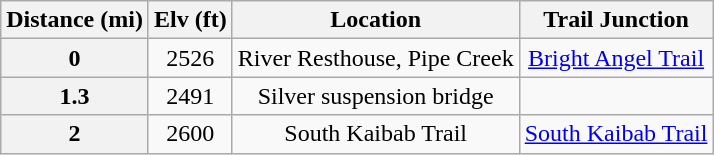<table class="wikitable" style="text-align:center">
<tr>
<th>Distance (mi)</th>
<th>Elv (ft)</th>
<th>Location</th>
<th>Trail Junction</th>
</tr>
<tr>
<th>0</th>
<td>2526</td>
<td>River Resthouse, Pipe Creek</td>
<td><a href='#'>Bright Angel Trail</a></td>
</tr>
<tr>
<th>1.3</th>
<td>2491</td>
<td>Silver suspension bridge</td>
<td></td>
</tr>
<tr>
<th>2</th>
<td>2600</td>
<td>South Kaibab Trail</td>
<td><a href='#'>South Kaibab Trail</a></td>
</tr>
</table>
